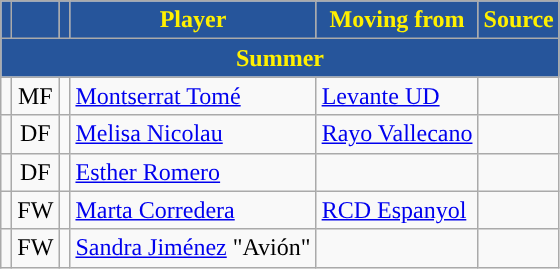<table class="wikitable plainrowheaders sortable" style="text-align:center">
<tr>
<th style="background:#26559B; color:#FFF000; "></th>
<th style="background:#26559B; color:#FFF000; "></th>
<th style="background:#26559B; color:#FFF000; "></th>
<th style="background:#26559B; color:#FFF000; ">Player</th>
<th style="background:#26559B; color:#FFF000; ">Moving from</th>
<th style="background:#26559B; color:#FFF000; ">Source</th>
</tr>
<tr>
<th colspan="6" style="background:#26559B; color:#FFF000; ">Summer</th>
</tr>
<tr>
<td></td>
<td>MF</td>
<td></td>
<td align="left"><a href='#'>Montserrat Tomé</a></td>
<td align="left"><a href='#'>Levante UD</a></td>
<td></td>
</tr>
<tr>
<td></td>
<td>DF</td>
<td></td>
<td align="left"><a href='#'>Melisa Nicolau</a></td>
<td align="left"><a href='#'>Rayo Vallecano</a></td>
<td></td>
</tr>
<tr>
<td></td>
<td>DF</td>
<td></td>
<td align="left"><a href='#'>Esther Romero</a></td>
<td align="left"></td>
<td></td>
</tr>
<tr>
<td></td>
<td>FW</td>
<td></td>
<td align="left"><a href='#'>Marta Corredera</a></td>
<td align="left"><a href='#'>RCD Espanyol</a></td>
<td></td>
</tr>
<tr>
<td></td>
<td>FW</td>
<td></td>
<td align="left"><a href='#'>Sandra Jiménez</a> "Avión"</td>
<td align="left"></td>
<td></td>
</tr>
</table>
